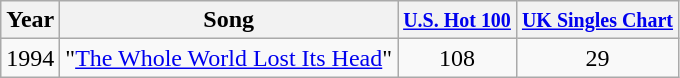<table class="wikitable">
<tr>
<th align="center">Year</th>
<th align="left">Song</th>
<th align="center"><small><a href='#'>U.S. Hot 100</a></small></th>
<th align="center"><small><a href='#'>UK Singles Chart</a></small></th>
</tr>
<tr>
<td align="center">1994</td>
<td align="left">"<a href='#'>The Whole World Lost Its Head</a>"</td>
<td align="center">108</td>
<td align="center">29</td>
</tr>
</table>
